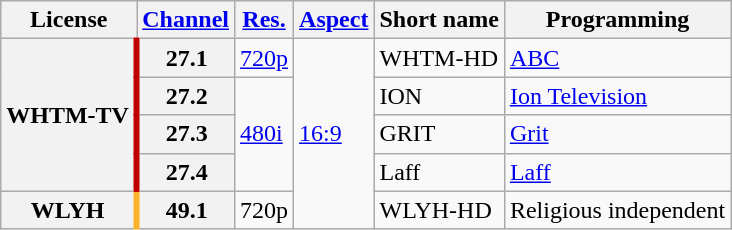<table class="wikitable">
<tr>
<th scope = "col">License</th>
<th scope = "col"><a href='#'>Channel</a></th>
<th scope = "col"><a href='#'>Res.</a></th>
<th scope = "col"><a href='#'>Aspect</a></th>
<th scope = "col">Short name</th>
<th scope = "col">Programming</th>
</tr>
<tr>
<th rowspan = "4" style="border-right: 4px solid #c00000;">WHTM-TV</th>
<th scope = "row">27.1</th>
<td><a href='#'>720p</a></td>
<td rowspan="5"><a href='#'>16:9</a></td>
<td>WHTM-HD</td>
<td><a href='#'>ABC</a></td>
</tr>
<tr>
<th scope = "row">27.2</th>
<td rowspan=3><a href='#'>480i</a></td>
<td>ION</td>
<td><a href='#'>Ion Television</a></td>
</tr>
<tr>
<th scope = "row">27.3</th>
<td>GRIT</td>
<td><a href='#'>Grit</a></td>
</tr>
<tr>
<th scope = "row">27.4</th>
<td>Laff</td>
<td><a href='#'>Laff</a></td>
</tr>
<tr>
<th rowspan = "row" scope = "row" style="border-right: 4px solid #fbb22b;">WLYH</th>
<th scope = "row">49.1</th>
<td>720p</td>
<td>WLYH-HD</td>
<td>Religious independent</td>
</tr>
</table>
